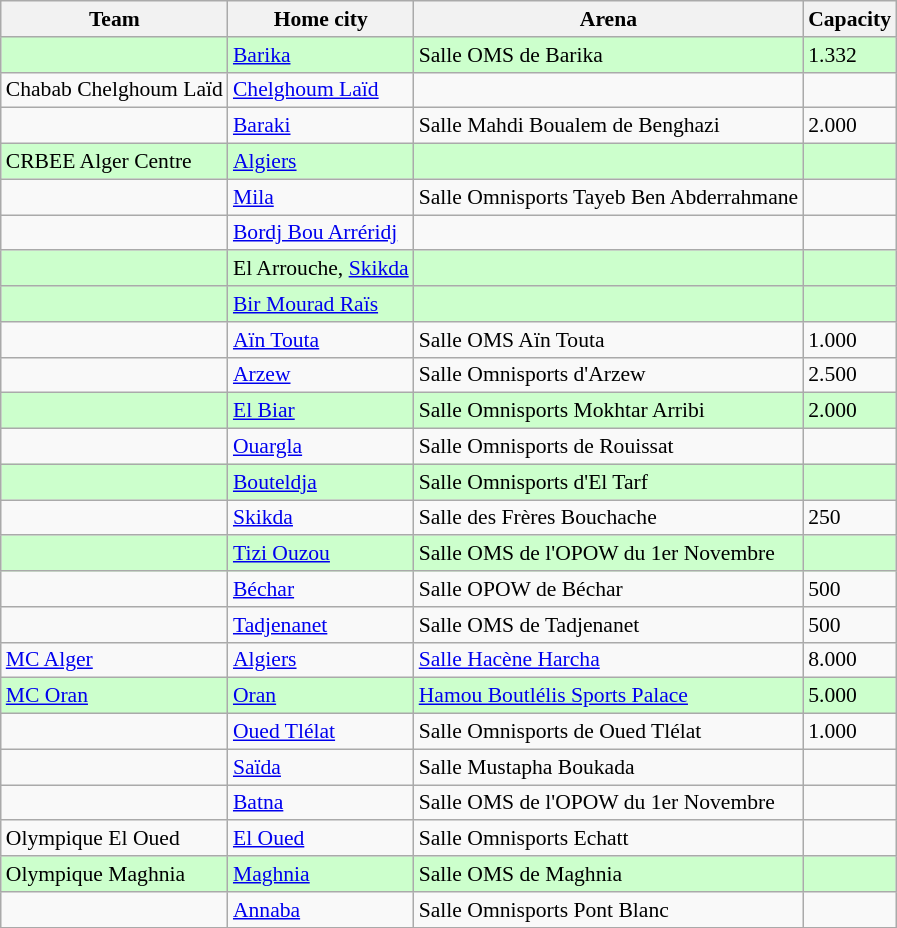<table class="wikitable" style="font-size:90%;">
<tr>
<th>Team</th>
<th>Home city</th>
<th>Arena</th>
<th>Capacity</th>
</tr>
<tr style="background: #ccffcc;">
<td></td>
<td><a href='#'>Barika</a></td>
<td>Salle OMS de Barika</td>
<td>1.332</td>
</tr>
<tr>
<td>Chabab Chelghoum Laïd</td>
<td><a href='#'>Chelghoum Laïd</a></td>
<td></td>
<td></td>
</tr>
<tr>
<td></td>
<td><a href='#'>Baraki</a></td>
<td>Salle Mahdi Boualem de Benghazi</td>
<td>2.000</td>
</tr>
<tr style="background: #ccffcc;">
<td>CRBEE Alger Centre</td>
<td><a href='#'>Algiers</a></td>
<td></td>
<td></td>
</tr>
<tr>
<td></td>
<td><a href='#'>Mila</a></td>
<td>Salle Omnisports Tayeb Ben Abderrahmane</td>
<td></td>
</tr>
<tr>
<td></td>
<td><a href='#'>Bordj Bou Arréridj</a></td>
<td></td>
<td></td>
</tr>
<tr style="background: #ccffcc;">
<td></td>
<td>El Arrouche, <a href='#'>Skikda</a></td>
<td></td>
<td></td>
</tr>
<tr style="background: #ccffcc;">
<td></td>
<td><a href='#'>Bir Mourad Raïs</a></td>
<td></td>
<td></td>
</tr>
<tr>
<td></td>
<td><a href='#'>Aïn Touta</a></td>
<td>Salle OMS Aïn Touta</td>
<td>1.000</td>
</tr>
<tr>
<td></td>
<td><a href='#'>Arzew</a></td>
<td>Salle Omnisports d'Arzew</td>
<td>2.500</td>
</tr>
<tr style="background: #ccffcc;">
<td></td>
<td><a href='#'>El Biar</a></td>
<td>Salle Omnisports Mokhtar Arribi</td>
<td>2.000</td>
</tr>
<tr>
<td></td>
<td><a href='#'>Ouargla</a></td>
<td>Salle Omnisports de Rouissat</td>
<td></td>
</tr>
<tr style="background: #ccffcc;">
<td></td>
<td><a href='#'>Bouteldja</a></td>
<td>Salle Omnisports d'El Tarf</td>
<td></td>
</tr>
<tr>
<td></td>
<td><a href='#'>Skikda</a></td>
<td>Salle des Frères Bouchache</td>
<td>250</td>
</tr>
<tr style="background: #ccffcc;">
<td></td>
<td><a href='#'>Tizi Ouzou</a></td>
<td>Salle OMS de l'OPOW du 1er Novembre</td>
<td></td>
</tr>
<tr>
<td></td>
<td><a href='#'>Béchar</a></td>
<td>Salle OPOW de Béchar</td>
<td>500</td>
</tr>
<tr>
<td></td>
<td><a href='#'>Tadjenanet</a></td>
<td>Salle OMS de Tadjenanet</td>
<td>500</td>
</tr>
<tr>
<td><a href='#'>MC Alger</a></td>
<td><a href='#'>Algiers</a></td>
<td><a href='#'>Salle Hacène Harcha</a></td>
<td>8.000</td>
</tr>
<tr style="background: #ccffcc;">
<td><a href='#'>MC Oran</a></td>
<td><a href='#'>Oran</a></td>
<td><a href='#'>Hamou Boutlélis Sports Palace</a></td>
<td>5.000</td>
</tr>
<tr>
<td></td>
<td><a href='#'>Oued Tlélat</a></td>
<td>Salle Omnisports de Oued Tlélat</td>
<td>1.000</td>
</tr>
<tr>
<td></td>
<td><a href='#'>Saïda</a></td>
<td>Salle Mustapha Boukada</td>
<td></td>
</tr>
<tr>
<td></td>
<td><a href='#'>Batna</a></td>
<td>Salle OMS de l'OPOW du 1er Novembre</td>
<td></td>
</tr>
<tr>
<td>Olympique El Oued</td>
<td><a href='#'>El Oued</a></td>
<td>Salle Omnisports Echatt</td>
<td></td>
</tr>
<tr style="background: #ccffcc;">
<td>Olympique Maghnia</td>
<td><a href='#'>Maghnia</a></td>
<td>Salle OMS de Maghnia</td>
<td></td>
</tr>
<tr>
<td></td>
<td><a href='#'>Annaba</a></td>
<td>Salle Omnisports Pont Blanc</td>
<td></td>
</tr>
</table>
